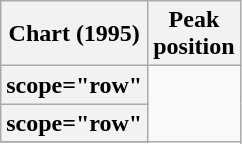<table class="wikitable sortable plainrowheaders" style="text-align:center">
<tr>
<th scope="col">Chart (1995)</th>
<th scope="col">Peak<br>position</th>
</tr>
<tr>
<th>scope="row"</th>
</tr>
<tr>
<th>scope="row"</th>
</tr>
<tr>
</tr>
</table>
